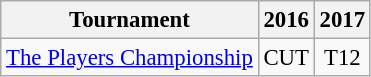<table class="wikitable" style="font-size:95%;text-align:center;">
<tr>
<th>Tournament</th>
<th>2016</th>
<th>2017</th>
</tr>
<tr>
<td align=left><a href='#'>The Players Championship</a></td>
<td>CUT</td>
<td>T12</td>
</tr>
</table>
